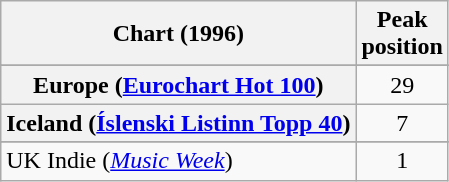<table class="wikitable sortable plainrowheaders" style="text-align:center">
<tr>
<th>Chart (1996)</th>
<th>Peak<br>position</th>
</tr>
<tr>
</tr>
<tr>
<th scope="row">Europe (<a href='#'>Eurochart Hot 100</a>)</th>
<td>29</td>
</tr>
<tr>
<th scope="row">Iceland (<a href='#'>Íslenski Listinn Topp 40</a>)</th>
<td>7</td>
</tr>
<tr>
</tr>
<tr>
</tr>
<tr>
</tr>
<tr>
</tr>
<tr>
<td align=left>UK Indie (<em><a href='#'>Music Week</a></em>)</td>
<td align=center>1</td>
</tr>
</table>
